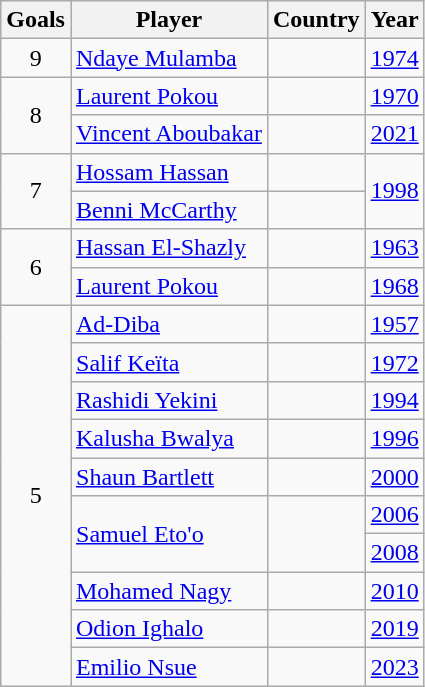<table class="wikitable">
<tr>
<th>Goals</th>
<th>Player</th>
<th>Country</th>
<th>Year</th>
</tr>
<tr>
<td align=center>9</td>
<td><a href='#'>Ndaye Mulamba</a></td>
<td></td>
<td><a href='#'>1974</a></td>
</tr>
<tr>
<td rowspan=2 align=center>8</td>
<td><a href='#'>Laurent Pokou</a></td>
<td></td>
<td><a href='#'>1970</a></td>
</tr>
<tr>
<td><a href='#'>Vincent Aboubakar</a></td>
<td></td>
<td><a href='#'>2021</a></td>
</tr>
<tr>
<td rowspan=2 align=center>7</td>
<td><a href='#'>Hossam Hassan</a></td>
<td></td>
<td rowspan=2><a href='#'>1998</a></td>
</tr>
<tr>
<td><a href='#'>Benni McCarthy</a></td>
<td></td>
</tr>
<tr>
<td rowspan=2 align=center>6</td>
<td><a href='#'>Hassan El-Shazly</a></td>
<td></td>
<td><a href='#'>1963</a></td>
</tr>
<tr>
<td><a href='#'>Laurent Pokou</a></td>
<td></td>
<td><a href='#'>1968</a></td>
</tr>
<tr>
<td rowspan=10 align=center>5</td>
<td><a href='#'>Ad-Diba</a></td>
<td></td>
<td><a href='#'>1957</a></td>
</tr>
<tr>
<td><a href='#'>Salif Keïta</a></td>
<td></td>
<td><a href='#'>1972</a></td>
</tr>
<tr>
<td><a href='#'>Rashidi Yekini</a></td>
<td></td>
<td><a href='#'>1994</a></td>
</tr>
<tr>
<td><a href='#'>Kalusha Bwalya</a></td>
<td></td>
<td><a href='#'>1996</a></td>
</tr>
<tr>
<td><a href='#'>Shaun Bartlett</a></td>
<td></td>
<td><a href='#'>2000</a></td>
</tr>
<tr>
<td rowspan=2><a href='#'>Samuel Eto'o</a></td>
<td rowspan=2></td>
<td><a href='#'>2006</a></td>
</tr>
<tr>
<td><a href='#'>2008</a></td>
</tr>
<tr>
<td><a href='#'>Mohamed Nagy</a></td>
<td></td>
<td><a href='#'>2010</a></td>
</tr>
<tr>
<td><a href='#'>Odion Ighalo</a></td>
<td></td>
<td><a href='#'>2019</a></td>
</tr>
<tr>
<td><a href='#'>Emilio Nsue</a></td>
<td></td>
<td><a href='#'>2023</a></td>
</tr>
</table>
